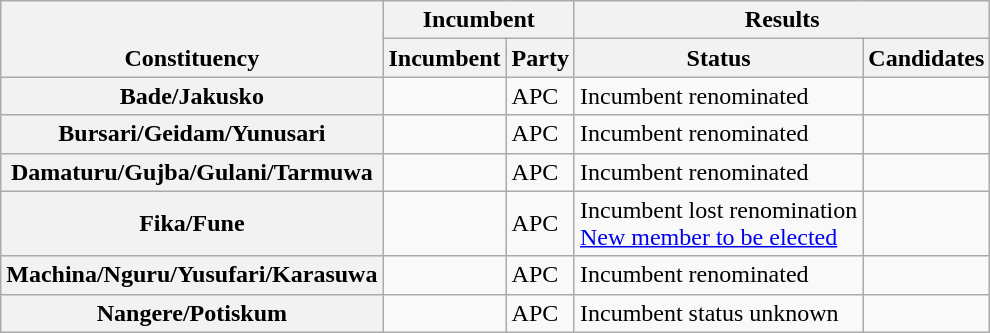<table class="wikitable sortable">
<tr valign=bottom>
<th rowspan=2>Constituency</th>
<th colspan=2>Incumbent</th>
<th colspan=2>Results</th>
</tr>
<tr valign=bottom>
<th>Incumbent</th>
<th>Party</th>
<th>Status</th>
<th>Candidates</th>
</tr>
<tr>
<th>Bade/Jakusko</th>
<td></td>
<td>APC</td>
<td>Incumbent renominated</td>
<td nowrap></td>
</tr>
<tr>
<th>Bursari/Geidam/Yunusari</th>
<td></td>
<td>APC</td>
<td>Incumbent renominated</td>
<td nowrap></td>
</tr>
<tr>
<th>Damaturu/Gujba/Gulani/Tarmuwa</th>
<td></td>
<td>APC</td>
<td>Incumbent renominated</td>
<td nowrap></td>
</tr>
<tr>
<th>Fika/Fune</th>
<td></td>
<td>APC</td>
<td>Incumbent lost renomination<br><a href='#'>New member to be elected</a></td>
<td nowrap></td>
</tr>
<tr>
<th>Machina/Nguru/Yusufari/Karasuwa</th>
<td></td>
<td>APC</td>
<td>Incumbent renominated</td>
<td nowrap></td>
</tr>
<tr>
<th>Nangere/Potiskum</th>
<td></td>
<td>APC</td>
<td>Incumbent status unknown</td>
<td nowrap></td>
</tr>
</table>
